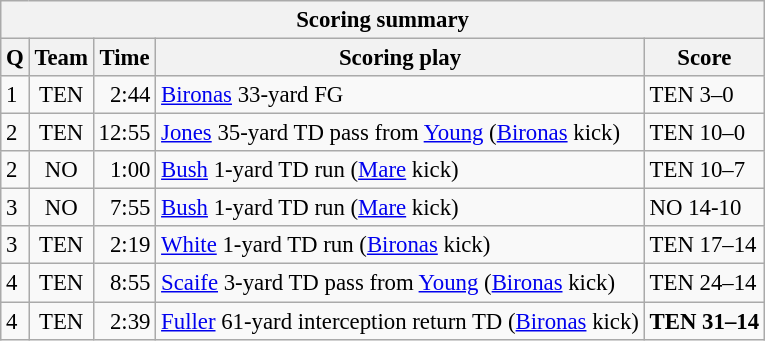<table class="wikitable" style="font-size: 95%;">
<tr>
<th colspan=5>Scoring summary</th>
</tr>
<tr>
<th>Q</th>
<th>Team</th>
<th>Time</th>
<th>Scoring play</th>
<th>Score</th>
</tr>
<tr>
<td>1</td>
<td align=center>TEN</td>
<td align=right>2:44</td>
<td><a href='#'>Bironas</a> 33-yard FG</td>
<td>TEN 3–0</td>
</tr>
<tr>
<td>2</td>
<td align=center>TEN</td>
<td align=right>12:55</td>
<td><a href='#'>Jones</a> 35-yard TD pass from <a href='#'>Young</a> (<a href='#'>Bironas</a> kick)</td>
<td>TEN 10–0</td>
</tr>
<tr>
<td>2</td>
<td align=center>NO</td>
<td align=right>1:00</td>
<td><a href='#'>Bush</a> 1-yard TD run (<a href='#'>Mare</a> kick)</td>
<td>TEN 10–7</td>
</tr>
<tr>
<td>3</td>
<td align=center>NO</td>
<td align=right>7:55</td>
<td><a href='#'>Bush</a> 1-yard TD run (<a href='#'>Mare</a> kick)</td>
<td>NO 14-10</td>
</tr>
<tr>
<td>3</td>
<td align=center>TEN</td>
<td align=right>2:19</td>
<td><a href='#'>White</a> 1-yard TD run (<a href='#'>Bironas</a> kick)</td>
<td>TEN 17–14</td>
</tr>
<tr>
<td>4</td>
<td align=center>TEN</td>
<td align=right>8:55</td>
<td><a href='#'>Scaife</a> 3-yard TD pass from <a href='#'>Young</a> (<a href='#'>Bironas</a> kick)</td>
<td>TEN 24–14</td>
</tr>
<tr>
<td>4</td>
<td align=center>TEN</td>
<td align=right>2:39</td>
<td><a href='#'>Fuller</a> 61-yard interception return TD (<a href='#'>Bironas</a> kick)</td>
<td><strong>TEN 31–14</strong></td>
</tr>
</table>
